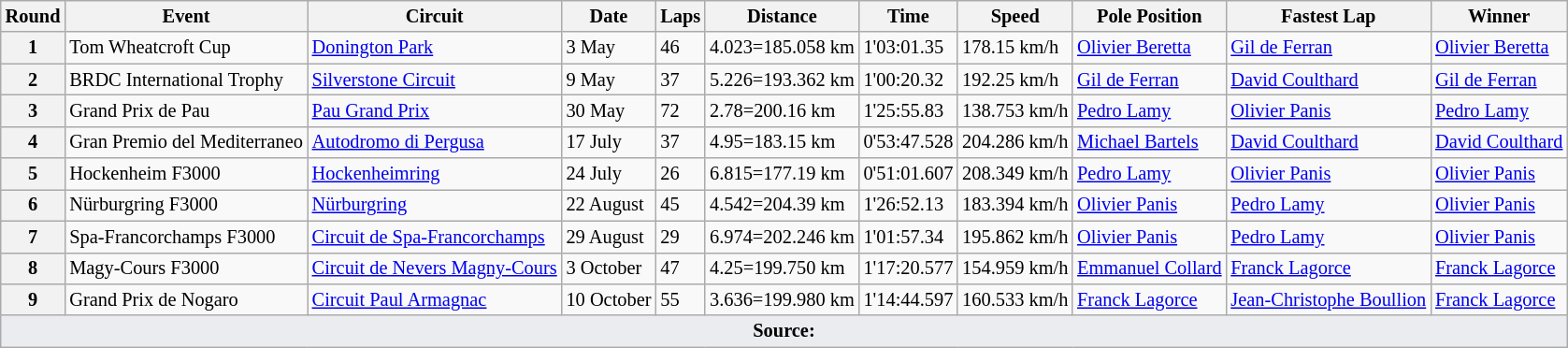<table class="wikitable" style="font-size:85%">
<tr>
<th>Round</th>
<th>Event</th>
<th>Circuit</th>
<th>Date</th>
<th>Laps</th>
<th>Distance</th>
<th>Time</th>
<th>Speed</th>
<th>Pole Position</th>
<th>Fastest Lap</th>
<th>Winner</th>
</tr>
<tr>
<th>1</th>
<td nowrap>Tom Wheatcroft Cup</td>
<td nowrap> <a href='#'>Donington Park</a></td>
<td nowrap>3 May</td>
<td>46</td>
<td>4.023=185.058 km</td>
<td>1'03:01.35</td>
<td>178.15 km/h</td>
<td nowrap> <a href='#'>Olivier Beretta</a></td>
<td nowrap> <a href='#'>Gil de Ferran</a></td>
<td nowrap> <a href='#'>Olivier Beretta</a></td>
</tr>
<tr>
<th>2</th>
<td nowrap>BRDC International Trophy</td>
<td nowrap> <a href='#'>Silverstone Circuit</a></td>
<td nowrap>9 May</td>
<td>37</td>
<td>5.226=193.362 km</td>
<td>1'00:20.32</td>
<td>192.25 km/h</td>
<td nowrap> <a href='#'>Gil de Ferran</a></td>
<td nowrap> <a href='#'>David Coulthard</a></td>
<td nowrap> <a href='#'>Gil de Ferran</a></td>
</tr>
<tr>
<th>3</th>
<td nowrap>Grand Prix de Pau</td>
<td nowrap> <a href='#'>Pau Grand Prix</a></td>
<td nowrap>30 May</td>
<td>72</td>
<td>2.78=200.16 km</td>
<td>1'25:55.83</td>
<td>138.753 km/h</td>
<td nowrap> <a href='#'>Pedro Lamy</a></td>
<td nowrap> <a href='#'>Olivier Panis</a></td>
<td nowrap> <a href='#'>Pedro Lamy</a></td>
</tr>
<tr>
<th>4</th>
<td nowrap>Gran Premio del Mediterraneo</td>
<td nowrap> <a href='#'>Autodromo di Pergusa</a></td>
<td nowrap>17 July</td>
<td>37</td>
<td>4.95=183.15 km</td>
<td>0'53:47.528</td>
<td>204.286 km/h</td>
<td nowrap> <a href='#'>Michael Bartels</a></td>
<td nowrap> <a href='#'>David Coulthard</a></td>
<td nowrap> <a href='#'>David Coulthard</a></td>
</tr>
<tr>
<th>5</th>
<td nowrap>Hockenheim F3000</td>
<td nowrap> <a href='#'>Hockenheimring</a></td>
<td nowrap>24 July</td>
<td>26</td>
<td>6.815=177.19 km</td>
<td>0'51:01.607</td>
<td>208.349 km/h</td>
<td nowrap> <a href='#'>Pedro Lamy</a></td>
<td nowrap> <a href='#'>Olivier Panis</a></td>
<td nowrap> <a href='#'>Olivier Panis</a></td>
</tr>
<tr>
<th>6</th>
<td nowrap>Nürburgring F3000</td>
<td nowrap> <a href='#'>Nürburgring</a></td>
<td nowrap>22 August</td>
<td>45</td>
<td>4.542=204.39 km</td>
<td>1'26:52.13</td>
<td>183.394 km/h</td>
<td nowrap> <a href='#'>Olivier Panis</a></td>
<td nowrap> <a href='#'>Pedro Lamy</a></td>
<td nowrap> <a href='#'>Olivier Panis</a></td>
</tr>
<tr>
<th>7</th>
<td nowrap>Spa-Francorchamps F3000</td>
<td nowrap> <a href='#'>Circuit de Spa-Francorchamps</a></td>
<td nowrap>29 August</td>
<td>29</td>
<td>6.974=202.246 km</td>
<td>1'01:57.34</td>
<td>195.862 km/h</td>
<td nowrap> <a href='#'>Olivier Panis</a></td>
<td nowrap> <a href='#'>Pedro Lamy</a></td>
<td nowrap> <a href='#'>Olivier Panis</a></td>
</tr>
<tr>
<th>8</th>
<td nowrap>Magy-Cours F3000</td>
<td nowrap> <a href='#'>Circuit de Nevers Magny-Cours</a></td>
<td nowrap>3 October</td>
<td>47</td>
<td>4.25=199.750 km</td>
<td>1'17:20.577</td>
<td>154.959 km/h</td>
<td nowrap> <a href='#'>Emmanuel Collard</a></td>
<td nowrap> <a href='#'>Franck Lagorce</a></td>
<td nowrap> <a href='#'>Franck Lagorce</a></td>
</tr>
<tr>
<th>9</th>
<td nowrap>Grand Prix de Nogaro</td>
<td nowrap> <a href='#'>Circuit Paul Armagnac</a></td>
<td nowrap>10 October</td>
<td>55</td>
<td>3.636=199.980 km</td>
<td>1'14:44.597</td>
<td>160.533 km/h</td>
<td nowrap> <a href='#'>Franck Lagorce</a></td>
<td nowrap> <a href='#'>Jean-Christophe Boullion</a></td>
<td nowrap> <a href='#'>Franck Lagorce</a></td>
</tr>
<tr class="sortbottom">
<td colspan="11" style="background-color:#EAECF0;text-align:center"><strong>Source:</strong></td>
</tr>
</table>
